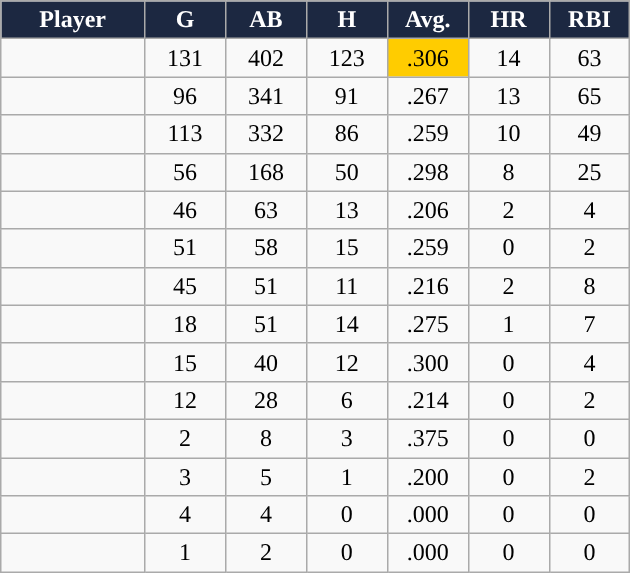<table class="wikitable sortable" style="text-align:center;">
<tr>
<th style="background:#1c2841;color:white;" width="16%">Player</th>
<th style="background:#1c2841;color:white;" width="9%">G</th>
<th style="background:#1c2841;color:white;" width="9%">AB</th>
<th style="background:#1c2841;color:white;" width="9%">H</th>
<th style="background:#1c2841;color:white;" width="9%">Avg.</th>
<th style="background:#1c2841;color:white;" width="9%">HR</th>
<th style="background:#1c2841;color:white;" width="9%">RBI</th>
</tr>
<tr align="center">
<td></td>
<td>131</td>
<td>402</td>
<td>123</td>
<td style="background:#fc0;">.306</td>
<td>14</td>
<td>63</td>
</tr>
<tr align="center">
<td></td>
<td>96</td>
<td>341</td>
<td>91</td>
<td>.267</td>
<td>13</td>
<td>65</td>
</tr>
<tr align="center">
<td></td>
<td>113</td>
<td>332</td>
<td>86</td>
<td>.259</td>
<td>10</td>
<td>49</td>
</tr>
<tr align="center">
<td></td>
<td>56</td>
<td>168</td>
<td>50</td>
<td>.298</td>
<td>8</td>
<td>25</td>
</tr>
<tr align="center">
<td></td>
<td>46</td>
<td>63</td>
<td>13</td>
<td>.206</td>
<td>2</td>
<td>4</td>
</tr>
<tr align="center">
<td></td>
<td>51</td>
<td>58</td>
<td>15</td>
<td>.259</td>
<td>0</td>
<td>2</td>
</tr>
<tr align="center">
<td></td>
<td>45</td>
<td>51</td>
<td>11</td>
<td>.216</td>
<td>2</td>
<td>8</td>
</tr>
<tr align="center">
<td></td>
<td>18</td>
<td>51</td>
<td>14</td>
<td>.275</td>
<td>1</td>
<td>7</td>
</tr>
<tr align="center">
<td></td>
<td>15</td>
<td>40</td>
<td>12</td>
<td>.300</td>
<td>0</td>
<td>4</td>
</tr>
<tr align="center">
<td></td>
<td>12</td>
<td>28</td>
<td>6</td>
<td>.214</td>
<td>0</td>
<td>2</td>
</tr>
<tr align="center">
<td></td>
<td>2</td>
<td>8</td>
<td>3</td>
<td>.375</td>
<td>0</td>
<td>0</td>
</tr>
<tr align="center">
<td></td>
<td>3</td>
<td>5</td>
<td>1</td>
<td>.200</td>
<td>0</td>
<td>2</td>
</tr>
<tr align="center">
<td></td>
<td>4</td>
<td>4</td>
<td>0</td>
<td>.000</td>
<td>0</td>
<td>0</td>
</tr>
<tr align="center">
<td></td>
<td>1</td>
<td>2</td>
<td>0</td>
<td>.000</td>
<td>0</td>
<td>0</td>
</tr>
</table>
